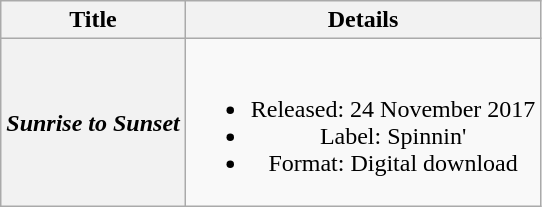<table class="wikitable plainrowheaders" style="text-align:center;">
<tr>
<th scope="col">Title</th>
<th scope="col">Details</th>
</tr>
<tr>
<th scope="row"><em>Sunrise to Sunset</em></th>
<td><br><ul><li>Released: 24 November 2017</li><li>Label: Spinnin'</li><li>Format: Digital download</li></ul></td>
</tr>
</table>
